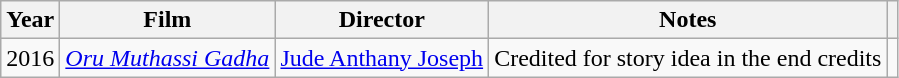<table class="wikitable">
<tr>
<th scope="col">Year</th>
<th scope="col">Film</th>
<th scope="col">Director</th>
<th scope="col" class="unsortable">Notes</th>
<th scope="col" class="unsortable"></th>
</tr>
<tr>
<td>2016</td>
<td><em><a href='#'>Oru Muthassi Gadha</a></em></td>
<td><a href='#'>Jude Anthany Joseph</a></td>
<td>Credited for story idea in the end credits</td>
<td></td>
</tr>
</table>
